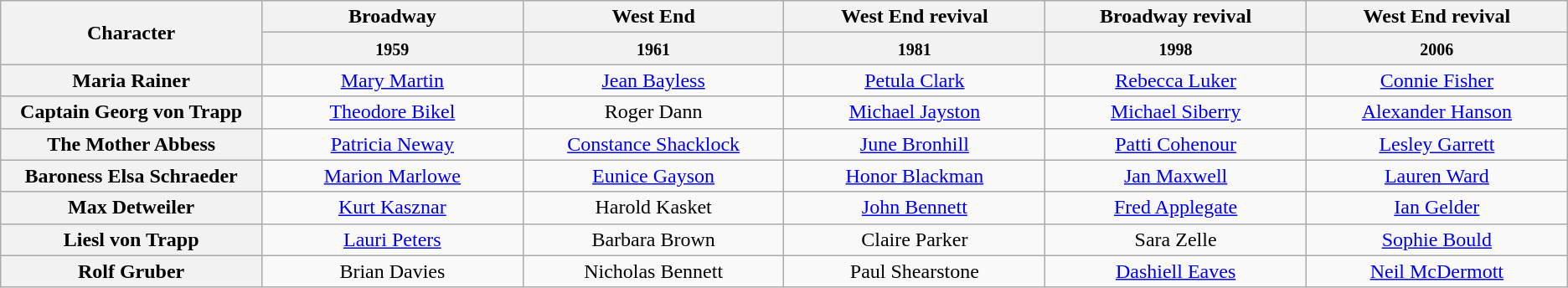<table class="wikitable">
<tr>
<th rowspan=2 style="width:10%;">Character</th>
<th style="width:10%;">Broadway</th>
<th style="width:10%;">West End</th>
<th style="width:10%;">West End revival</th>
<th style="width:10%;">Broadway revival</th>
<th style="width:10%;">West End revival</th>
</tr>
<tr>
<th><small>1959</small></th>
<th><small>1961</small></th>
<th><small>1981</small></th>
<th><small>1998</small></th>
<th><small>2006</small></th>
</tr>
<tr>
<th>Maria Rainer</th>
<td style="text-align:center;"><a href='#'>Mary Martin</a></td>
<td style="text-align:center;"><a href='#'>Jean Bayless</a></td>
<td style="text-align:center;"><a href='#'>Petula Clark</a></td>
<td style="text-align:center;"><a href='#'>Rebecca Luker</a></td>
<td style="text-align:center;"><a href='#'>Connie Fisher</a></td>
</tr>
<tr>
<th>Captain Georg von Trapp</th>
<td style="text-align:center;"><a href='#'>Theodore Bikel</a></td>
<td style="text-align:center;">Roger Dann</td>
<td style="text-align:center;"><a href='#'>Michael Jayston</a></td>
<td style="text-align:center;"><a href='#'>Michael Siberry</a></td>
<td style="text-align:center;"><a href='#'>Alexander Hanson</a></td>
</tr>
<tr>
<th>The Mother Abbess</th>
<td style="text-align:center;"><a href='#'>Patricia Neway</a></td>
<td style="text-align:center;"><a href='#'>Constance Shacklock</a></td>
<td style="text-align:center;"><a href='#'>June Bronhill</a></td>
<td style="text-align:center;"><a href='#'>Patti Cohenour</a></td>
<td style="text-align:center;"><a href='#'>Lesley Garrett</a></td>
</tr>
<tr>
<th>Baroness Elsa Schraeder</th>
<td style="text-align:center;"><a href='#'>Marion Marlowe</a></td>
<td style="text-align:center;"><a href='#'>Eunice Gayson</a></td>
<td style="text-align:center;"><a href='#'>Honor Blackman</a></td>
<td style="text-align:center;"><a href='#'>Jan Maxwell</a></td>
<td style="text-align:center;"><a href='#'>Lauren Ward</a></td>
</tr>
<tr>
<th>Max Detweiler</th>
<td style="text-align:center;"><a href='#'>Kurt Kasznar</a></td>
<td style="text-align:center;">Harold Kasket</td>
<td style="text-align:center;"><a href='#'>John Bennett</a></td>
<td style="text-align:center;"><a href='#'>Fred Applegate</a></td>
<td style="text-align:center;"><a href='#'>Ian Gelder</a></td>
</tr>
<tr>
<th>Liesl von Trapp</th>
<td style="text-align:center;"><a href='#'>Lauri Peters</a></td>
<td style="text-align:center;">Barbara Brown</td>
<td style="text-align:center;">Claire Parker</td>
<td style="text-align:center;">Sara Zelle</td>
<td style="text-align:center;"><a href='#'>Sophie Bould</a></td>
</tr>
<tr>
<th>Rolf Gruber</th>
<td style="text-align:center;">Brian Davies</td>
<td style="text-align:center;">Nicholas Bennett</td>
<td style="text-align:center;">Paul Shearstone</td>
<td style="text-align:center;"><a href='#'>Dashiell Eaves</a></td>
<td style="text-align:center;"><a href='#'>Neil McDermott</a></td>
</tr>
</table>
